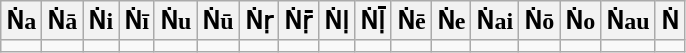<table class=wikitable>
<tr>
<th>Ṅa</th>
<th>Ṅā</th>
<th>Ṅi</th>
<th>Ṅī</th>
<th>Ṅu</th>
<th>Ṅū</th>
<th>Ṅṛ</th>
<th>Ṅṝ</th>
<th>Ṅḷ</th>
<th>Ṅḹ</th>
<th>Ṅē</th>
<th>Ṅe</th>
<th>Ṅai</th>
<th>Ṅō</th>
<th>Ṅo</th>
<th>Ṅau</th>
<th>Ṅ</th>
</tr>
<tr>
<td></td>
<td></td>
<td></td>
<td></td>
<td></td>
<td></td>
<td></td>
<td></td>
<td></td>
<td></td>
<td></td>
<td></td>
<td></td>
<td></td>
<td></td>
<td></td>
<td></td>
</tr>
</table>
